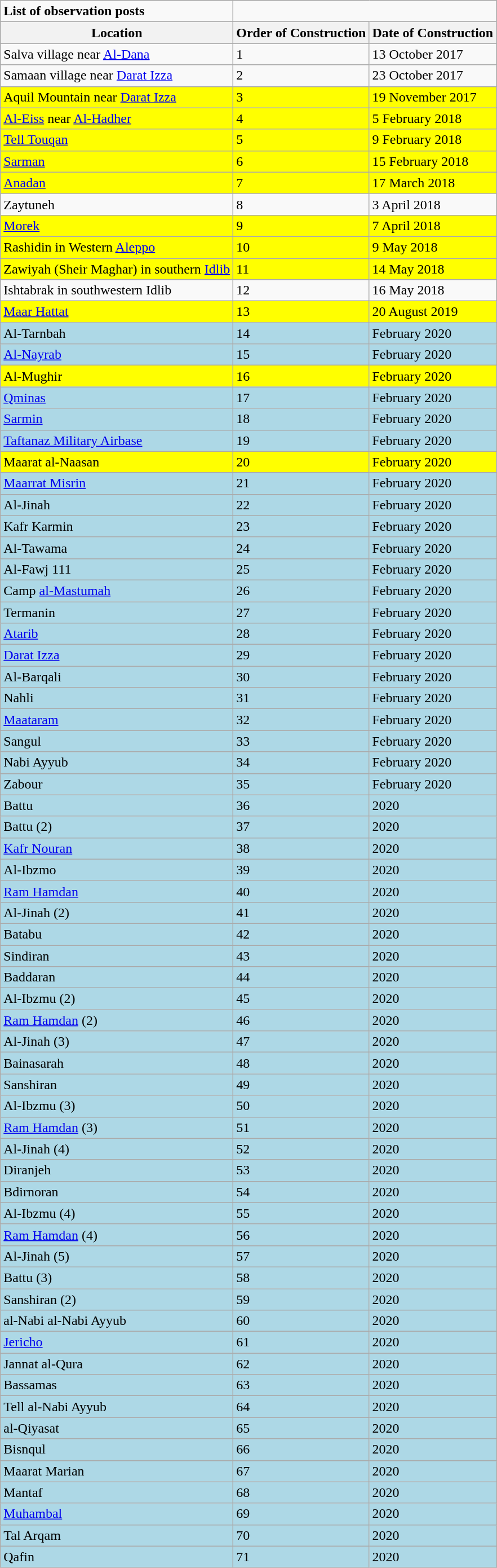<table role="presentation" class="wikitable mw-collapsible mw-collapsed">
<tr>
<td><strong>List of observation posts</strong></td>
</tr>
<tr>
<th>Location</th>
<th>Order of Construction</th>
<th>Date of Construction</th>
</tr>
<tr>
<td>Salva village near <a href='#'>Al-Dana</a></td>
<td>1</td>
<td>13 October 2017</td>
</tr>
<tr>
<td>Samaan village near <a href='#'>Darat Izza</a></td>
<td>2</td>
<td>23 October 2017</td>
</tr>
<tr style="background:#FFFF00;">
<td>Aquil Mountain near <a href='#'>Darat Izza</a></td>
<td>3</td>
<td>19 November 2017</td>
</tr>
<tr style="background:#FFFF00;">
<td><a href='#'>Al-Eiss</a> near <a href='#'>Al-Hadher</a></td>
<td>4</td>
<td>5 February 2018</td>
</tr>
<tr style="background:#FFFF00;">
<td><a href='#'>Tell Touqan</a></td>
<td>5</td>
<td>9 February 2018</td>
</tr>
<tr style="background:#FFFF00;">
<td><a href='#'>Sarman</a></td>
<td>6</td>
<td>15 February 2018</td>
</tr>
<tr style="background:#FFFF00;">
<td><a href='#'>Anadan</a></td>
<td>7</td>
<td>17 March 2018</td>
</tr>
<tr>
<td>Zaytuneh</td>
<td>8</td>
<td>3 April 2018</td>
</tr>
<tr style="background:#FFFF00;">
<td><a href='#'>Morek</a></td>
<td>9</td>
<td>7 April 2018</td>
</tr>
<tr style="background:#FFFF00;">
<td>Rashidin in Western <a href='#'>Aleppo</a></td>
<td>10</td>
<td>9 May 2018</td>
</tr>
<tr style="background:#FFFF00;">
<td>Zawiyah (Sheir Maghar) in southern <a href='#'>Idlib</a></td>
<td>11</td>
<td>14 May 2018</td>
</tr>
<tr>
<td>Ishtabrak in southwestern Idlib</td>
<td>12</td>
<td>16 May 2018</td>
</tr>
<tr style="background:#FFFF00;">
<td><a href='#'>Maar Hattat</a></td>
<td>13</td>
<td>20 August 2019</td>
</tr>
<tr style="background:#add8e6;">
<td>Al-Tarnbah</td>
<td>14</td>
<td>February 2020</td>
</tr>
<tr style="background:#add8e6;">
<td><a href='#'>Al-Nayrab</a></td>
<td>15</td>
<td>February 2020</td>
</tr>
<tr style="background:#FFFF00;">
<td>Al-Mughir</td>
<td>16</td>
<td>February 2020</td>
</tr>
<tr style="background:#add8e6;">
<td><a href='#'>Qminas</a></td>
<td>17</td>
<td>February 2020</td>
</tr>
<tr style="background:#add8e6;">
<td><a href='#'>Sarmin</a></td>
<td>18</td>
<td>February 2020</td>
</tr>
<tr style="background:#add8e6;">
<td><a href='#'>Taftanaz Military Airbase</a></td>
<td>19</td>
<td>February 2020</td>
</tr>
<tr style="background:#FFFF00;">
<td>Maarat al-Naasan</td>
<td>20</td>
<td>February 2020</td>
</tr>
<tr style="background:#add8e6;">
<td><a href='#'>Maarrat Misrin</a></td>
<td>21</td>
<td>February 2020</td>
</tr>
<tr style="background:#add8e6;">
<td>Al-Jinah</td>
<td>22</td>
<td>February 2020</td>
</tr>
<tr style="background:#add8e6;">
<td>Kafr Karmin</td>
<td>23</td>
<td>February 2020</td>
</tr>
<tr style="background:#add8e6;">
<td>Al-Tawama</td>
<td>24</td>
<td>February 2020</td>
</tr>
<tr style="background:#add8e6;">
<td>Al-Fawj 111</td>
<td>25</td>
<td>February 2020</td>
</tr>
<tr style="background:#add8e6;">
<td>Camp <a href='#'>al-Mastumah</a></td>
<td>26</td>
<td>February 2020</td>
</tr>
<tr style="background:#add8e6;">
<td>Termanin</td>
<td>27</td>
<td>February 2020</td>
</tr>
<tr style="background:#add8e6;">
<td><a href='#'>Atarib</a></td>
<td>28</td>
<td>February 2020</td>
</tr>
<tr style="background:#add8e6;">
<td><a href='#'>Darat Izza</a></td>
<td>29</td>
<td>February 2020</td>
</tr>
<tr style="background:#add8e6;">
<td>Al-Barqali</td>
<td>30</td>
<td>February 2020</td>
</tr>
<tr style="background:#add8e6;">
<td>Nahli</td>
<td>31</td>
<td>February 2020</td>
</tr>
<tr style="background:#add8e6;">
<td><a href='#'>Maataram</a></td>
<td>32</td>
<td>February 2020</td>
</tr>
<tr style="background:#add8e6;">
<td>Sangul</td>
<td>33</td>
<td>February 2020</td>
</tr>
<tr style="background:#add8e6;">
<td>Nabi Ayyub</td>
<td>34</td>
<td>February 2020</td>
</tr>
<tr style="background:#add8e6;">
<td>Zabour</td>
<td>35</td>
<td>February 2020</td>
</tr>
<tr style="background:#add8e6;">
<td>Battu</td>
<td>36</td>
<td>2020</td>
</tr>
<tr style="background:#add8e6;">
<td>Battu (2)</td>
<td>37</td>
<td>2020</td>
</tr>
<tr style="background:#add8e6;">
<td><a href='#'>Kafr Nouran</a></td>
<td>38</td>
<td>2020</td>
</tr>
<tr style="background:#add8e6;">
<td>Al-Ibzmo</td>
<td>39</td>
<td>2020</td>
</tr>
<tr style="background:#add8e6;">
<td><a href='#'>Ram Hamdan</a></td>
<td>40</td>
<td>2020</td>
</tr>
<tr style="background:#add8e6;">
<td>Al-Jinah (2)</td>
<td>41</td>
<td>2020</td>
</tr>
<tr style="background:#add8e6;">
<td>Batabu</td>
<td>42</td>
<td>2020</td>
</tr>
<tr style="background:#add8e6;">
<td>Sindiran</td>
<td>43</td>
<td>2020</td>
</tr>
<tr style="background:#add8e6;">
<td>Baddaran</td>
<td>44</td>
<td>2020</td>
</tr>
<tr style="background:#add8e6;">
<td>Al-Ibzmu (2)</td>
<td>45</td>
<td>2020</td>
</tr>
<tr style="background:#add8e6;">
<td><a href='#'>Ram Hamdan</a> (2)</td>
<td>46</td>
<td>2020</td>
</tr>
<tr style="background:#add8e6;">
<td>Al-Jinah (3)</td>
<td>47</td>
<td>2020</td>
</tr>
<tr style="background:#add8e6;">
<td>Bainasarah</td>
<td>48</td>
<td>2020</td>
</tr>
<tr style="background:#add8e6;">
<td>Sanshiran</td>
<td>49</td>
<td>2020</td>
</tr>
<tr style="background:#add8e6;">
<td>Al-Ibzmu (3)</td>
<td>50</td>
<td>2020</td>
</tr>
<tr style="background:#add8e6;">
<td><a href='#'>Ram Hamdan</a> (3)</td>
<td>51</td>
<td>2020</td>
</tr>
<tr style="background:#add8e6;">
<td>Al-Jinah (4)</td>
<td>52</td>
<td>2020</td>
</tr>
<tr style="background:#add8e6;">
<td>Diranjeh</td>
<td>53</td>
<td>2020</td>
</tr>
<tr style="background:#add8e6;">
<td>Bdirnoran</td>
<td>54</td>
<td>2020</td>
</tr>
<tr style="background:#add8e6;">
<td>Al-Ibzmu (4)</td>
<td>55</td>
<td>2020</td>
</tr>
<tr style="background:#add8e6;">
<td><a href='#'>Ram Hamdan</a> (4)</td>
<td>56</td>
<td>2020</td>
</tr>
<tr style="background:#add8e6;">
<td>Al-Jinah (5)</td>
<td>57</td>
<td>2020</td>
</tr>
<tr style="background:#add8e6;">
<td>Battu (3)</td>
<td>58</td>
<td>2020</td>
</tr>
<tr style="background:#add8e6;">
<td>Sanshiran (2)</td>
<td>59</td>
<td>2020</td>
</tr>
<tr style="background:#add8e6;">
<td>al-Nabi al-Nabi Ayyub</td>
<td>60</td>
<td>2020</td>
</tr>
<tr style="background:#add8e6;">
<td><a href='#'>Jericho</a></td>
<td>61</td>
<td>2020</td>
</tr>
<tr style="background:#add8e6;">
<td>Jannat al-Qura</td>
<td>62</td>
<td>2020</td>
</tr>
<tr style="background:#add8e6;">
<td>Bassamas</td>
<td>63</td>
<td>2020</td>
</tr>
<tr style="background:#add8e6;">
<td>Tell al-Nabi Ayyub</td>
<td>64</td>
<td>2020</td>
</tr>
<tr style="background:#add8e6;">
<td>al-Qiyasat</td>
<td>65</td>
<td>2020</td>
</tr>
<tr style="background:#add8e6;">
<td>Bisnqul</td>
<td>66</td>
<td>2020</td>
</tr>
<tr style="background:#add8e6;">
<td>Maarat Marian</td>
<td>67</td>
<td>2020</td>
</tr>
<tr style="background:#add8e6;">
<td>Mantaf</td>
<td>68</td>
<td>2020</td>
</tr>
<tr style="background:#add8e6;">
<td><a href='#'>Muhambal</a></td>
<td>69</td>
<td>2020</td>
</tr>
<tr style="background:#add8e6;">
<td>Tal Arqam</td>
<td>70</td>
<td>2020</td>
</tr>
<tr style="background:#add8e6;">
<td>Qafin</td>
<td>71</td>
<td>2020</td>
</tr>
</table>
